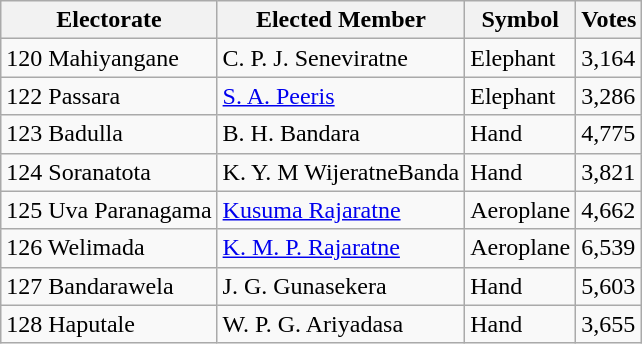<table class="wikitable" border="1">
<tr>
<th>Electorate</th>
<th>Elected Member</th>
<th>Symbol</th>
<th>Votes</th>
</tr>
<tr>
<td>120 Mahiyangane</td>
<td>C. P. J.  Seneviratne</td>
<td>Elephant</td>
<td>3,164</td>
</tr>
<tr>
<td>122 Passara</td>
<td><a href='#'>S. A. Peeris</a></td>
<td>Elephant</td>
<td>3,286</td>
</tr>
<tr>
<td>123 Badulla</td>
<td>B. H.  Bandara</td>
<td>Hand</td>
<td>4,775</td>
</tr>
<tr>
<td>124 Soranatota</td>
<td>K. Y. M WijeratneBanda</td>
<td>Hand</td>
<td>3,821</td>
</tr>
<tr>
<td>125 Uva Paranagama</td>
<td><a href='#'>Kusuma Rajaratne</a></td>
<td>Aeroplane</td>
<td>4,662</td>
</tr>
<tr>
<td>126 Welimada</td>
<td><a href='#'>K. M. P. Rajaratne</a></td>
<td>Aeroplane</td>
<td>6,539</td>
</tr>
<tr>
<td>127 Bandarawela</td>
<td>J. G.  Gunasekera</td>
<td>Hand</td>
<td>5,603</td>
</tr>
<tr>
<td>128 Haputale</td>
<td>W. P. G.  Ariyadasa</td>
<td>Hand</td>
<td>3,655</td>
</tr>
</table>
